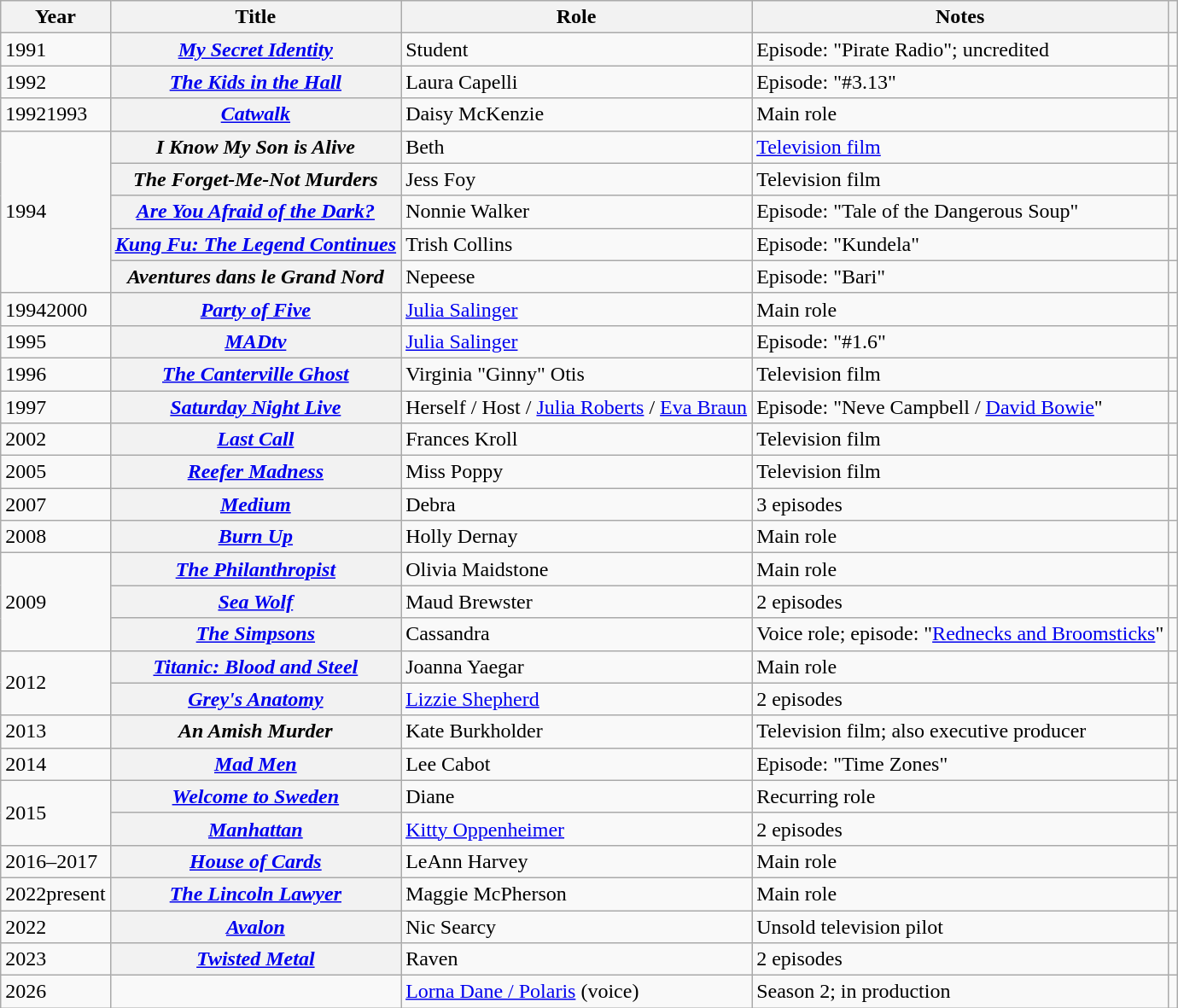<table class="wikitable plainrowheaders sortable">
<tr>
<th scope="col">Year</th>
<th scope="col">Title</th>
<th scope="col">Role</th>
<th scope="col" class="unsortable">Notes</th>
<th scope="col" class="unsortable"></th>
</tr>
<tr>
<td>1991</td>
<th scope="row"><em><a href='#'>My Secret Identity</a></em></th>
<td>Student</td>
<td>Episode: "Pirate Radio"; uncredited</td>
<td style="text-align:center;"></td>
</tr>
<tr>
<td>1992</td>
<th scope="row" data-sort-value="Kids in the Hall, The"><em><a href='#'>The Kids in the Hall</a></em></th>
<td>Laura Capelli</td>
<td>Episode: "#3.13"</td>
<td style="text-align:center;"></td>
</tr>
<tr>
<td>19921993</td>
<th scope="row"><em><a href='#'>Catwalk</a></em></th>
<td>Daisy McKenzie</td>
<td>Main role</td>
<td style="text-align:center;"></td>
</tr>
<tr>
<td rowspan="5">1994</td>
<th scope="row"><em>I Know My Son is Alive</em></th>
<td>Beth</td>
<td><a href='#'>Television film</a></td>
<td style="text-align:center;"></td>
</tr>
<tr>
<th scope="row" data-sort-value="Forget-Me-Not Murders, The"><em>The Forget-Me-Not Murders</em></th>
<td>Jess Foy</td>
<td>Television film</td>
<td style="text-align:center;"></td>
</tr>
<tr>
<th scope="row"><em><a href='#'>Are You Afraid of the Dark?</a></em></th>
<td>Nonnie Walker</td>
<td>Episode: "Tale of the Dangerous Soup"</td>
<td style="text-align:center;"></td>
</tr>
<tr>
<th scope="row"><em><a href='#'>Kung Fu: The Legend Continues</a></em></th>
<td>Trish Collins</td>
<td>Episode: "Kundela"</td>
<td style="text-align:center;"></td>
</tr>
<tr>
<th scope="row"><em>Aventures dans le Grand Nord</em></th>
<td>Nepeese</td>
<td>Episode: "Bari"</td>
<td style="text-align:center;"></td>
</tr>
<tr>
<td>19942000</td>
<th scope="row"><em><a href='#'>Party of Five</a></em></th>
<td><a href='#'>Julia Salinger</a></td>
<td>Main role</td>
<td style="text-align:center;"></td>
</tr>
<tr>
<td>1995</td>
<th scope="row"><em><a href='#'>MADtv</a></em></th>
<td><a href='#'>Julia Salinger</a></td>
<td>Episode: "#1.6"</td>
<td style="text-align:center;"></td>
</tr>
<tr>
<td>1996</td>
<th scope="row" data-sort-value="Canterville Ghost, The"><em><a href='#'>The Canterville Ghost</a></em></th>
<td>Virginia "Ginny" Otis</td>
<td>Television film</td>
<td style="text-align:center;"></td>
</tr>
<tr>
<td>1997</td>
<th scope="row"><em><a href='#'>Saturday Night Live</a></em></th>
<td>Herself / Host / <a href='#'>Julia Roberts</a> / <a href='#'>Eva Braun</a></td>
<td>Episode: "Neve Campbell / <a href='#'>David Bowie</a>"</td>
<td style="text-align:center;"></td>
</tr>
<tr>
<td>2002</td>
<th scope="row"><em><a href='#'>Last Call</a></em></th>
<td>Frances Kroll</td>
<td>Television film</td>
<td style="text-align:center;"></td>
</tr>
<tr>
<td>2005</td>
<th scope="row"><em><a href='#'>Reefer Madness</a></em></th>
<td>Miss Poppy</td>
<td>Television film</td>
<td style="text-align:center;"></td>
</tr>
<tr>
<td>2007</td>
<th scope="row"><em><a href='#'>Medium</a></em></th>
<td>Debra</td>
<td>3 episodes</td>
<td style="text-align:center;"></td>
</tr>
<tr>
<td>2008</td>
<th scope="row"><em><a href='#'>Burn Up</a></em></th>
<td>Holly Dernay</td>
<td>Main role</td>
<td style="text-align:center;"></td>
</tr>
<tr>
<td rowspan="3">2009</td>
<th scope="row" data-sort-value="Philanthropist, The"><em><a href='#'>The Philanthropist</a></em></th>
<td>Olivia Maidstone</td>
<td>Main role</td>
<td style="text-align:center;"></td>
</tr>
<tr>
<th scope="row"><em><a href='#'>Sea Wolf</a></em></th>
<td>Maud Brewster</td>
<td>2 episodes</td>
<td style="text-align:center;"></td>
</tr>
<tr>
<th scope="row" data-sort-value="Simpsons, The"><em><a href='#'>The Simpsons</a></em></th>
<td>Cassandra</td>
<td>Voice role; episode: "<a href='#'>Rednecks and Broomsticks</a>"</td>
<td style="text-align:center;"></td>
</tr>
<tr>
<td rowspan="2">2012</td>
<th scope="row"><em><a href='#'>Titanic: Blood and Steel</a></em></th>
<td>Joanna Yaegar</td>
<td>Main role</td>
<td style="text-align:center;"></td>
</tr>
<tr>
<th scope="row"><em><a href='#'>Grey's Anatomy</a></em></th>
<td><a href='#'>Lizzie Shepherd</a></td>
<td>2 episodes</td>
<td style="text-align:center;"></td>
</tr>
<tr>
<td>2013</td>
<th scope="row"><em>An Amish Murder</em></th>
<td>Kate Burkholder</td>
<td>Television film; also executive producer</td>
<td style="text-align:center;"></td>
</tr>
<tr>
<td>2014</td>
<th scope="row"><em><a href='#'>Mad Men</a></em></th>
<td>Lee Cabot</td>
<td>Episode: "Time Zones"</td>
<td style="text-align:center;"></td>
</tr>
<tr>
<td rowspan="2">2015</td>
<th scope="row"><em><a href='#'>Welcome to Sweden</a></em></th>
<td>Diane</td>
<td>Recurring role</td>
<td style="text-align:center;"></td>
</tr>
<tr>
<th scope="row"><em><a href='#'>Manhattan</a></em></th>
<td><a href='#'>Kitty Oppenheimer</a></td>
<td>2 episodes</td>
<td style="text-align:center;"></td>
</tr>
<tr>
<td>2016–2017</td>
<th scope="row"><em><a href='#'>House of Cards</a></em></th>
<td>LeAnn Harvey</td>
<td>Main role</td>
<td style="text-align:center;"></td>
</tr>
<tr>
<td>2022present</td>
<th scope="row" data-sort-value="Lincoln Lawyer, The"><em><a href='#'>The Lincoln Lawyer</a></em></th>
<td>Maggie McPherson</td>
<td>Main role</td>
<td style="text-align:center;"></td>
</tr>
<tr>
<td>2022</td>
<th scope="row"><em><a href='#'>Avalon</a></em></th>
<td>Nic Searcy</td>
<td>Unsold television pilot</td>
<td style="text-align:center;"></td>
</tr>
<tr>
<td>2023</td>
<th scope="row"><em><a href='#'>Twisted Metal</a></em></th>
<td>Raven</td>
<td>2 episodes</td>
<td style="text-align:center;"></td>
</tr>
<tr>
<td>2026</td>
<td></td>
<td><a href='#'>Lorna Dane / Polaris</a> (voice)</td>
<td>Season 2; in production</td>
<td></td>
</tr>
</table>
